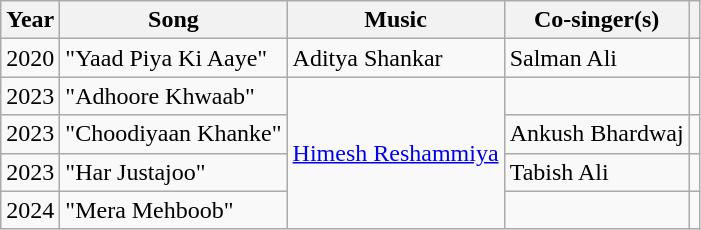<table class="wikitable sortable">
<tr>
<th>Year</th>
<th>Song</th>
<th>Music</th>
<th>Co-singer(s)</th>
<th class="unsortable"></th>
</tr>
<tr>
<td>2020</td>
<td>"Yaad Piya Ki Aaye"</td>
<td>Aditya Shankar</td>
<td>Salman Ali</td>
<td></td>
</tr>
<tr>
<td>2023</td>
<td>"Adhoore Khwaab"</td>
<td rowspan="4"><a href='#'>Himesh Reshammiya</a></td>
<td></td>
<td></td>
</tr>
<tr>
<td>2023</td>
<td>"Choodiyaan Khanke"</td>
<td>Ankush Bhardwaj</td>
<td></td>
</tr>
<tr>
<td>2023</td>
<td>"Har Justajoo"</td>
<td>Tabish Ali</td>
<td></td>
</tr>
<tr>
<td>2024</td>
<td>"Mera Mehboob"</td>
<td></td>
<td></td>
</tr>
</table>
